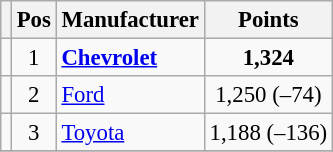<table class="wikitable" style="font-size: 95%;">
<tr>
<th></th>
<th>Pos</th>
<th>Manufacturer</th>
<th>Points</th>
</tr>
<tr>
<td align="left"></td>
<td style="text-align:center;">1</td>
<td><strong><a href='#'>Chevrolet</a></strong></td>
<td style="text-align:center;"><strong>1,324</strong></td>
</tr>
<tr>
<td align="left"></td>
<td style="text-align:center;">2</td>
<td><a href='#'>Ford</a></td>
<td style="text-align:center;">1,250 (–74)</td>
</tr>
<tr>
<td align="left"></td>
<td style="text-align:center;">3</td>
<td><a href='#'>Toyota</a></td>
<td style="text-align:center;">1,188 (–136)</td>
</tr>
<tr class="sortbottom">
</tr>
</table>
